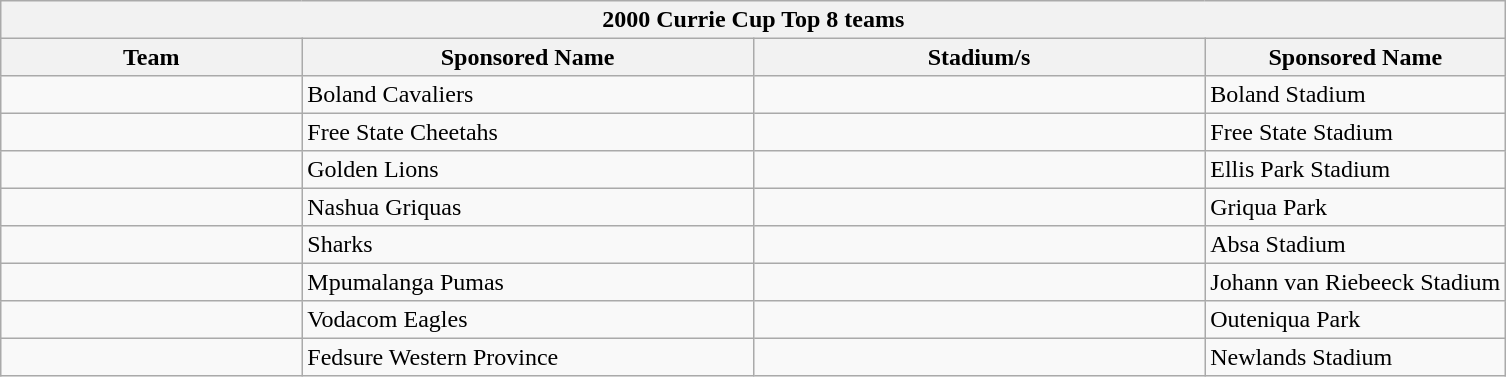<table class="wikitable collapsible sortable" style="line-height:110%;">
<tr>
<th colspan=4>2000 Currie Cup Top 8 teams</th>
</tr>
<tr>
<th width="20%">Team</th>
<th width="30%">Sponsored Name</th>
<th width="30%">Stadium/s</th>
<th width="20%">Sponsored Name</th>
</tr>
<tr>
<td></td>
<td>Boland Cavaliers</td>
<td></td>
<td>Boland Stadium</td>
</tr>
<tr>
<td></td>
<td>Free State Cheetahs</td>
<td></td>
<td>Free State Stadium</td>
</tr>
<tr>
<td></td>
<td>Golden Lions</td>
<td></td>
<td>Ellis Park Stadium</td>
</tr>
<tr>
<td></td>
<td>Nashua Griquas</td>
<td></td>
<td>Griqua Park</td>
</tr>
<tr>
<td></td>
<td>Sharks</td>
<td></td>
<td>Absa Stadium</td>
</tr>
<tr>
<td></td>
<td>Mpumalanga Pumas</td>
<td></td>
<td>Johann van Riebeeck Stadium</td>
</tr>
<tr>
<td></td>
<td>Vodacom Eagles</td>
<td></td>
<td>Outeniqua Park</td>
</tr>
<tr>
<td></td>
<td>Fedsure Western Province</td>
<td></td>
<td>Newlands Stadium</td>
</tr>
</table>
